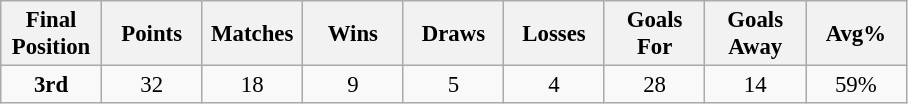<table class="wikitable" style="font-size: 95%; text-align: center;">
<tr>
<th width=60>Final Position</th>
<th width=60>Points</th>
<th width=60>Matches</th>
<th width=60>Wins</th>
<th width=60>Draws</th>
<th width=60>Losses</th>
<th width=60>Goals For</th>
<th width=60>Goals Away</th>
<th width=60>Avg%</th>
</tr>
<tr>
<td><strong>3rd</strong></td>
<td>32</td>
<td>18</td>
<td>9</td>
<td>5</td>
<td>4</td>
<td>28</td>
<td>14</td>
<td>59%</td>
</tr>
</table>
